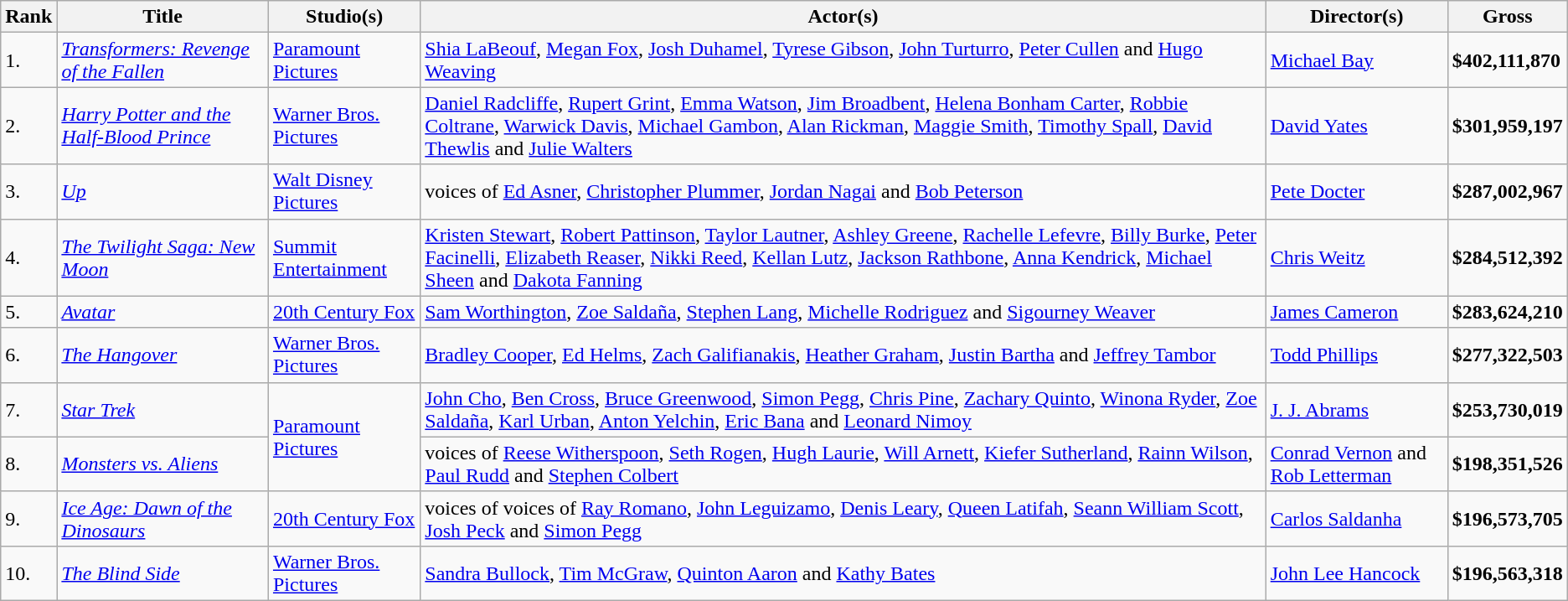<table class="wikitable">
<tr>
<th>Rank</th>
<th>Title</th>
<th>Studio(s)</th>
<th>Actor(s)</th>
<th>Director(s)</th>
<th>Gross</th>
</tr>
<tr>
<td>1.</td>
<td><em><a href='#'>Transformers: Revenge of the Fallen</a></em></td>
<td><a href='#'>Paramount Pictures</a></td>
<td><a href='#'>Shia LaBeouf</a>, <a href='#'>Megan Fox</a>, <a href='#'>Josh Duhamel</a>, <a href='#'>Tyrese Gibson</a>, <a href='#'>John Turturro</a>, <a href='#'>Peter Cullen</a> and <a href='#'>Hugo Weaving</a></td>
<td><a href='#'>Michael Bay</a></td>
<td><strong>$402,111,870</strong></td>
</tr>
<tr>
<td>2.</td>
<td><em><a href='#'>Harry Potter and the Half-Blood Prince</a></em></td>
<td><a href='#'>Warner Bros. Pictures</a></td>
<td><a href='#'>Daniel Radcliffe</a>, <a href='#'>Rupert Grint</a>, <a href='#'>Emma Watson</a>, <a href='#'>Jim Broadbent</a>, <a href='#'>Helena Bonham Carter</a>, <a href='#'>Robbie Coltrane</a>, <a href='#'>Warwick Davis</a>, <a href='#'>Michael Gambon</a>, <a href='#'>Alan Rickman</a>, <a href='#'>Maggie Smith</a>, <a href='#'>Timothy Spall</a>, <a href='#'>David Thewlis</a> and <a href='#'>Julie Walters</a></td>
<td><a href='#'>David Yates</a></td>
<td><strong>$301,959,197</strong></td>
</tr>
<tr>
<td>3.</td>
<td><em><a href='#'>Up</a></em></td>
<td><a href='#'>Walt Disney Pictures</a></td>
<td>voices of <a href='#'>Ed Asner</a>, <a href='#'>Christopher Plummer</a>, <a href='#'>Jordan Nagai</a> and <a href='#'>Bob Peterson</a></td>
<td><a href='#'>Pete Docter</a></td>
<td><strong>$287,002,967</strong></td>
</tr>
<tr>
<td>4.</td>
<td><em><a href='#'>The Twilight Saga: New Moon</a></em></td>
<td><a href='#'>Summit Entertainment</a></td>
<td><a href='#'>Kristen Stewart</a>, <a href='#'>Robert Pattinson</a>, <a href='#'>Taylor Lautner</a>, <a href='#'>Ashley Greene</a>, <a href='#'>Rachelle Lefevre</a>, <a href='#'>Billy Burke</a>, <a href='#'>Peter Facinelli</a>, <a href='#'>Elizabeth Reaser</a>, <a href='#'>Nikki Reed</a>, <a href='#'>Kellan Lutz</a>, <a href='#'>Jackson Rathbone</a>, <a href='#'>Anna Kendrick</a>, <a href='#'>Michael Sheen</a> and <a href='#'>Dakota Fanning</a></td>
<td><a href='#'>Chris Weitz</a></td>
<td><strong>$284,512,392</strong></td>
</tr>
<tr>
<td>5.</td>
<td><em><a href='#'>Avatar</a></em></td>
<td><a href='#'>20th Century Fox</a></td>
<td><a href='#'>Sam Worthington</a>, <a href='#'>Zoe Saldaña</a>, <a href='#'>Stephen Lang</a>, <a href='#'>Michelle Rodriguez</a> and <a href='#'>Sigourney Weaver</a></td>
<td><a href='#'>James Cameron</a></td>
<td><strong>$283,624,210</strong></td>
</tr>
<tr>
<td>6.</td>
<td><em><a href='#'>The Hangover</a></em></td>
<td><a href='#'>Warner Bros. Pictures</a></td>
<td><a href='#'>Bradley Cooper</a>, <a href='#'>Ed Helms</a>, <a href='#'>Zach Galifianakis</a>, <a href='#'>Heather Graham</a>, <a href='#'>Justin Bartha</a> and <a href='#'>Jeffrey Tambor</a></td>
<td><a href='#'>Todd Phillips</a></td>
<td><strong>$277,322,503</strong></td>
</tr>
<tr>
<td>7.</td>
<td><em><a href='#'>Star Trek</a></em></td>
<td rowspan="2"><a href='#'>Paramount Pictures</a></td>
<td><a href='#'>John Cho</a>, <a href='#'>Ben Cross</a>, <a href='#'>Bruce Greenwood</a>, <a href='#'>Simon Pegg</a>, <a href='#'>Chris Pine</a>, <a href='#'>Zachary Quinto</a>, <a href='#'>Winona Ryder</a>, <a href='#'>Zoe Saldaña</a>, <a href='#'>Karl Urban</a>, <a href='#'>Anton Yelchin</a>, <a href='#'>Eric Bana</a> and <a href='#'>Leonard Nimoy</a></td>
<td><a href='#'>J. J. Abrams</a></td>
<td><strong>$253,730,019</strong></td>
</tr>
<tr>
<td>8.</td>
<td><em><a href='#'>Monsters vs. Aliens</a></em></td>
<td>voices of <a href='#'>Reese Witherspoon</a>, <a href='#'>Seth Rogen</a>, <a href='#'>Hugh Laurie</a>, <a href='#'>Will Arnett</a>, <a href='#'>Kiefer Sutherland</a>, <a href='#'>Rainn Wilson</a>, <a href='#'>Paul Rudd</a> and <a href='#'>Stephen Colbert</a></td>
<td><a href='#'>Conrad Vernon</a> and <a href='#'>Rob Letterman</a></td>
<td><strong>$198,351,526</strong></td>
</tr>
<tr>
<td>9.</td>
<td><em><a href='#'>Ice Age: Dawn of the Dinosaurs</a></em></td>
<td><a href='#'>20th Century Fox</a></td>
<td>voices of voices of <a href='#'>Ray Romano</a>, <a href='#'>John Leguizamo</a>, <a href='#'>Denis Leary</a>, <a href='#'>Queen Latifah</a>, <a href='#'>Seann William Scott</a>, <a href='#'>Josh Peck</a> and <a href='#'>Simon Pegg</a></td>
<td><a href='#'>Carlos Saldanha</a></td>
<td><strong>$196,573,705</strong></td>
</tr>
<tr>
<td>10.</td>
<td><em><a href='#'>The Blind Side</a></em></td>
<td><a href='#'>Warner Bros. Pictures</a></td>
<td><a href='#'>Sandra Bullock</a>, <a href='#'>Tim McGraw</a>, <a href='#'>Quinton Aaron</a> and <a href='#'>Kathy Bates</a></td>
<td><a href='#'>John Lee Hancock</a></td>
<td><strong>$196,563,318</strong></td>
</tr>
</table>
